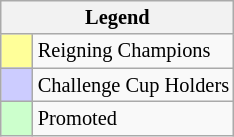<table class="wikitable" style="font-size: 85%">
<tr>
<th colspan=2>Legend</th>
</tr>
<tr>
<td style="background:#ff9; width:15px;"> </td>
<td>Reigning Champions</td>
</tr>
<tr>
<td style="background:#ccf; width:15px;"> </td>
<td>Challenge Cup Holders</td>
</tr>
<tr>
<td style="background:#cfc; width:15px;"> </td>
<td>Promoted</td>
</tr>
</table>
